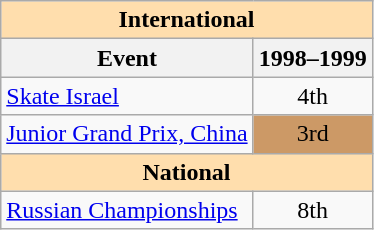<table class="wikitable" style="text-align:center">
<tr>
<th style="background-color: #ffdead; " colspan=2 align=center><strong>International</strong></th>
</tr>
<tr>
<th>Event</th>
<th>1998–1999</th>
</tr>
<tr>
<td align=left><a href='#'>Skate Israel</a></td>
<td>4th</td>
</tr>
<tr>
<td align=left><a href='#'>Junior Grand Prix, China</a></td>
<td bgcolor=cc9966>3rd</td>
</tr>
<tr>
<th style="background-color: #ffdead; " colspan=2 align=center><strong>National</strong></th>
</tr>
<tr>
<td align=left><a href='#'>Russian Championships</a></td>
<td>8th</td>
</tr>
</table>
